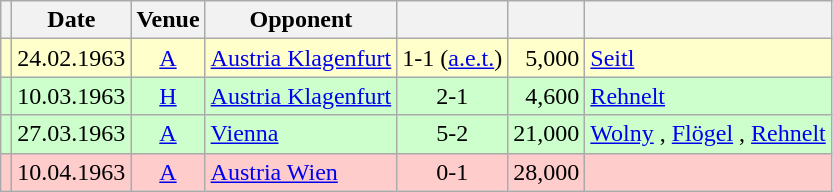<table class="wikitable" Style="text-align: center">
<tr>
<th></th>
<th>Date</th>
<th>Venue</th>
<th>Opponent</th>
<th></th>
<th></th>
<th></th>
</tr>
<tr style="background:#ffc">
<td></td>
<td>24.02.1963</td>
<td><a href='#'>A</a></td>
<td align="left"><a href='#'>Austria Klagenfurt</a></td>
<td>1-1 (<a href='#'>a.e.t.</a>)</td>
<td align="right">5,000</td>
<td align="left"><a href='#'>Seitl</a> </td>
</tr>
<tr style="background:#cfc">
<td></td>
<td>10.03.1963</td>
<td><a href='#'>H</a></td>
<td align="left"><a href='#'>Austria Klagenfurt</a></td>
<td>2-1</td>
<td align="right">4,600</td>
<td align="left"><a href='#'>Rehnelt</a>  </td>
</tr>
<tr style="background:#cfc">
<td></td>
<td>27.03.1963</td>
<td><a href='#'>A</a></td>
<td align="left"><a href='#'>Vienna</a></td>
<td>5-2</td>
<td align="right">21,000</td>
<td align="left"><a href='#'>Wolny</a>  , <a href='#'>Flögel</a>  , <a href='#'>Rehnelt</a> </td>
</tr>
<tr style="background:#fcc">
<td></td>
<td>10.04.1963</td>
<td><a href='#'>A</a></td>
<td align="left"><a href='#'>Austria Wien</a></td>
<td>0-1</td>
<td align="right">28,000</td>
<td align="left"></td>
</tr>
</table>
